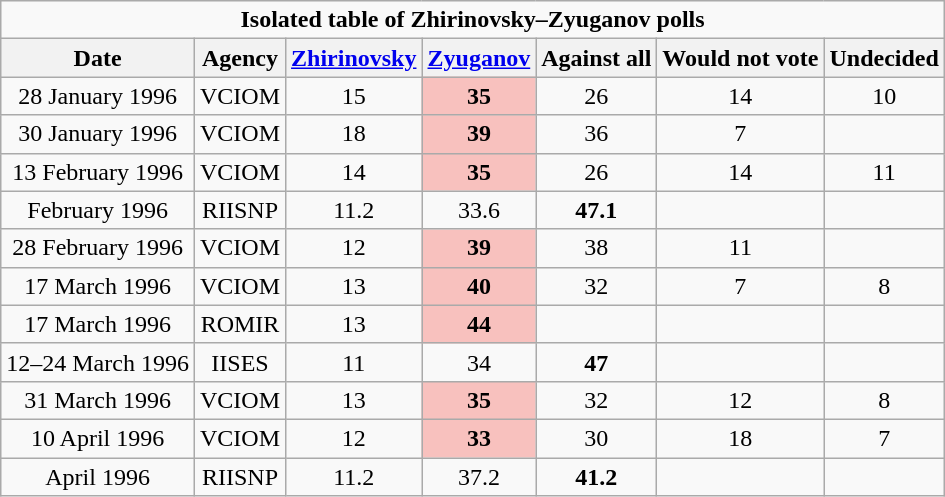<table class="wikitable mw-collapsible mw-collapsed" style=text-align:center>
<tr>
<td colspan=7><strong>Isolated table of Zhirinovsky–Zyuganov polls</strong></td>
</tr>
<tr>
<th>Date</th>
<th>Agency</th>
<th><a href='#'>Zhirinovsky</a></th>
<th><a href='#'>Zyuganov</a></th>
<th>Against all</th>
<th>Would not vote</th>
<th>Undecided</th>
</tr>
<tr>
<td>28 January 1996</td>
<td>VCIOM</td>
<td>15</td>
<td style="background:#F8C1BE"><strong>35</strong></td>
<td>26</td>
<td>14</td>
<td>10</td>
</tr>
<tr>
<td>30 January 1996</td>
<td>VCIOM</td>
<td>18</td>
<td style="background:#F8C1BE"><strong>39</strong></td>
<td>36</td>
<td>7</td>
<td></td>
</tr>
<tr>
<td>13 February 1996</td>
<td>VCIOM</td>
<td>14</td>
<td style="background:#F8C1BE"><strong>35</strong></td>
<td>26</td>
<td>14</td>
<td>11</td>
</tr>
<tr>
<td>February 1996</td>
<td>RIISNP</td>
<td>11.2</td>
<td>33.6</td>
<td><strong>47.1</strong></td>
<td></td>
<td></td>
</tr>
<tr>
<td>28 February 1996</td>
<td>VCIOM</td>
<td>12</td>
<td style="background:#F8C1BE"><strong>39</strong></td>
<td>38</td>
<td>11</td>
<td></td>
</tr>
<tr>
<td>17 March 1996</td>
<td>VCIOM</td>
<td>13</td>
<td style="background:#F8C1BE"><strong>40</strong></td>
<td>32</td>
<td>7</td>
<td>8</td>
</tr>
<tr>
<td>17 March 1996</td>
<td>ROMIR</td>
<td>13</td>
<td style="background:#F8C1BE"><strong>44</strong></td>
<td></td>
<td></td>
<td></td>
</tr>
<tr>
<td>12–24 March 1996</td>
<td>IISES</td>
<td>11</td>
<td>34</td>
<td><strong>47</strong></td>
<td></td>
<td></td>
</tr>
<tr>
<td>31 March 1996</td>
<td>VCIOM</td>
<td>13</td>
<td style="background:#F8C1BE"><strong>35</strong></td>
<td>32</td>
<td>12</td>
<td>8</td>
</tr>
<tr>
<td>10 April 1996</td>
<td>VCIOM</td>
<td>12</td>
<td style="background:#F8C1BE"><strong>33</strong></td>
<td>30</td>
<td>18</td>
<td>7</td>
</tr>
<tr>
<td>April 1996</td>
<td>RIISNP</td>
<td>11.2</td>
<td>37.2</td>
<td><strong>41.2</strong></td>
<td></td>
<td></td>
</tr>
</table>
